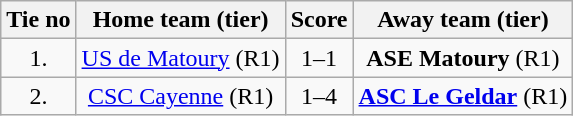<table class="wikitable" style="text-align: center">
<tr>
<th>Tie no</th>
<th>Home team (tier)</th>
<th>Score</th>
<th>Away team (tier)</th>
</tr>
<tr>
<td>1.</td>
<td> <a href='#'>US de Matoury</a> (R1)</td>
<td>1–1 </td>
<td><strong>ASE Matoury</strong> (R1) </td>
</tr>
<tr>
<td>2.</td>
<td> <a href='#'>CSC Cayenne</a> (R1)</td>
<td>1–4</td>
<td><strong><a href='#'>ASC Le Geldar</a></strong> (R1) </td>
</tr>
</table>
